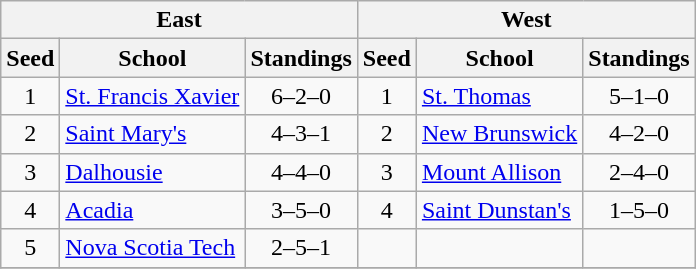<table class="wikitable">
<tr>
<th colspan=3>East</th>
<th colspan=3>West</th>
</tr>
<tr>
<th>Seed</th>
<th>School</th>
<th>Standings</th>
<th>Seed</th>
<th>School</th>
<th>Standings</th>
</tr>
<tr>
<td align=center>1</td>
<td><a href='#'>St. Francis Xavier</a></td>
<td align=center>6–2–0</td>
<td align=center>1</td>
<td><a href='#'>St. Thomas</a></td>
<td align=center>5–1–0</td>
</tr>
<tr>
<td align=center>2</td>
<td><a href='#'>Saint Mary's</a></td>
<td align=center>4–3–1</td>
<td align=center>2</td>
<td><a href='#'>New Brunswick</a></td>
<td align=center>4–2–0</td>
</tr>
<tr>
<td align=center>3</td>
<td><a href='#'>Dalhousie</a></td>
<td align=center>4–4–0</td>
<td align=center>3</td>
<td><a href='#'>Mount Allison</a></td>
<td align=center>2–4–0</td>
</tr>
<tr>
<td align=center>4</td>
<td><a href='#'>Acadia</a></td>
<td align=center>3–5–0</td>
<td align=center>4</td>
<td><a href='#'>Saint Dunstan's</a></td>
<td align=center>1–5–0</td>
</tr>
<tr>
<td align=center>5</td>
<td><a href='#'>Nova Scotia Tech</a></td>
<td align=center>2–5–1</td>
<td></td>
<td></td>
<td></td>
</tr>
<tr>
</tr>
</table>
